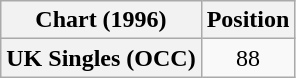<table class="wikitable plainrowheaders" style="text-align:center">
<tr>
<th scope="col">Chart (1996)</th>
<th scope="col">Position</th>
</tr>
<tr>
<th scope="row">UK Singles (OCC)</th>
<td>88</td>
</tr>
</table>
